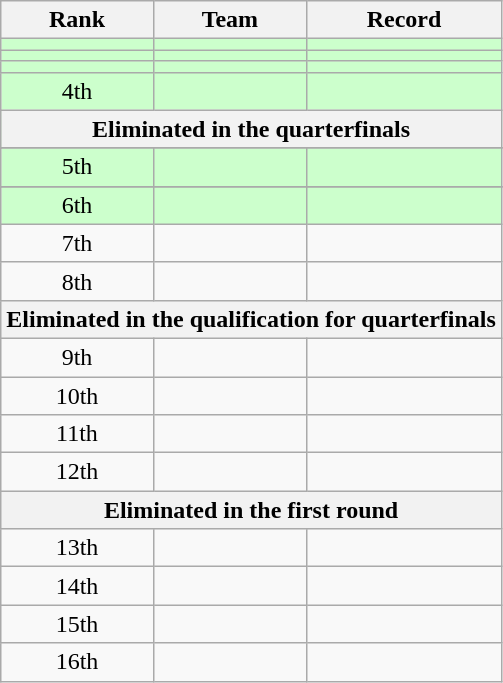<table class=wikitable style="text-align:center;">
<tr>
<th>Rank</th>
<th>Team</th>
<th>Record</th>
</tr>
<tr bgcolor=ccffcc>
<td></td>
<td align=left></td>
<td></td>
</tr>
<tr bgcolor=ccffcc>
<td></td>
<td align=left></td>
<td></td>
</tr>
<tr bgcolor=ccffcc>
<td></td>
<td align=left></td>
<td></td>
</tr>
<tr bgcolor=ccffcc>
<td>4th</td>
<td align=left></td>
<td></td>
</tr>
<tr bgcolor=ccffcc>
<th colspan=3>Eliminated in the quarterfinals</th>
</tr>
<tr>
</tr>
<tr bgcolor=ccffcc>
<td>5th</td>
<td align=left></td>
<td></td>
</tr>
<tr>
</tr>
<tr bgcolor=ccffcc>
<td>6th</td>
<td align=left></td>
<td></td>
</tr>
<tr>
<td>7th</td>
<td align=left></td>
<td></td>
</tr>
<tr>
<td>8th</td>
<td align=left></td>
<td></td>
</tr>
<tr>
<th colspan=3>Eliminated in the qualification for quarterfinals</th>
</tr>
<tr>
<td>9th</td>
<td align=left></td>
<td></td>
</tr>
<tr>
<td>10th</td>
<td align=left></td>
<td></td>
</tr>
<tr>
<td>11th</td>
<td align=left></td>
<td></td>
</tr>
<tr>
<td>12th</td>
<td align=left></td>
<td></td>
</tr>
<tr>
<th colspan=3>Eliminated in the first round</th>
</tr>
<tr>
<td>13th</td>
<td align=left></td>
<td></td>
</tr>
<tr>
<td>14th</td>
<td align=left></td>
<td></td>
</tr>
<tr>
<td>15th</td>
<td align=left></td>
<td></td>
</tr>
<tr>
<td>16th</td>
<td align=left></td>
<td></td>
</tr>
</table>
